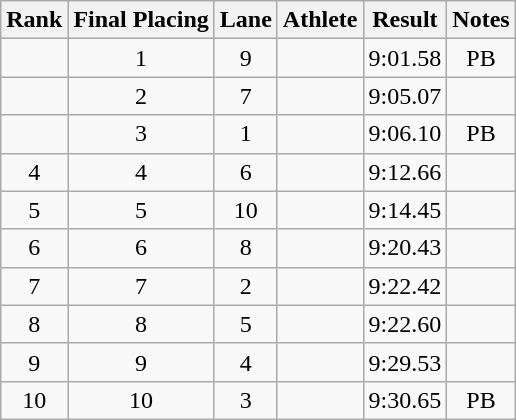<table class="wikitable sortable" style="text-align:center">
<tr>
<th>Rank</th>
<th>Final Placing</th>
<th>Lane</th>
<th>Athlete</th>
<th>Result</th>
<th>Notes</th>
</tr>
<tr>
<td></td>
<td>1</td>
<td>9</td>
<td align=left></td>
<td>9:01.58</td>
<td>PB</td>
</tr>
<tr>
<td></td>
<td>2</td>
<td>7</td>
<td align=left></td>
<td>9:05.07</td>
<td></td>
</tr>
<tr>
<td></td>
<td>3</td>
<td>1</td>
<td align=left></td>
<td>9:06.10</td>
<td>PB</td>
</tr>
<tr>
<td>4</td>
<td>4</td>
<td>6</td>
<td align=left></td>
<td>9:12.66</td>
<td></td>
</tr>
<tr>
<td>5</td>
<td>5</td>
<td>10</td>
<td align=left></td>
<td>9:14.45</td>
<td></td>
</tr>
<tr>
<td>6</td>
<td>6</td>
<td>8</td>
<td align=left></td>
<td>9:20.43</td>
<td></td>
</tr>
<tr>
<td>7</td>
<td>7</td>
<td>2</td>
<td align=left></td>
<td>9:22.42</td>
<td></td>
</tr>
<tr>
<td>8</td>
<td>8</td>
<td>5</td>
<td align=left></td>
<td>9:22.60</td>
<td></td>
</tr>
<tr>
<td>9</td>
<td>9</td>
<td>4</td>
<td align=left></td>
<td>9:29.53</td>
<td></td>
</tr>
<tr>
<td>10</td>
<td>10</td>
<td>3</td>
<td align=left></td>
<td>9:30.65</td>
<td>PB</td>
</tr>
</table>
